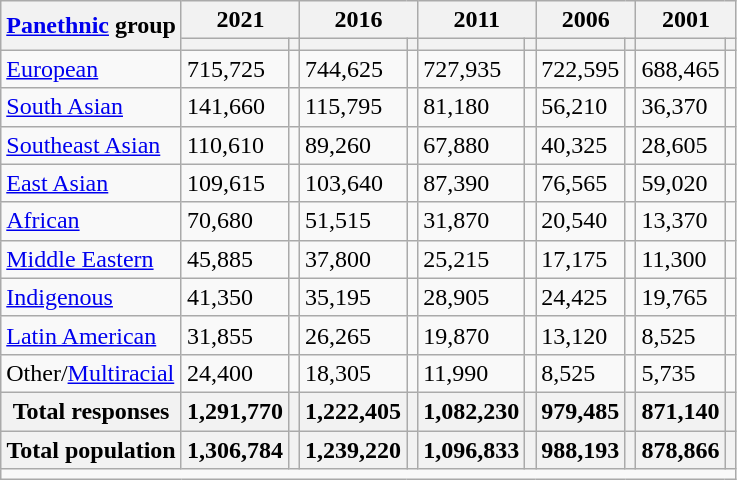<table class="wikitable collapsible sortable">
<tr>
<th rowspan="2"><a href='#'>Panethnic</a> group</th>
<th colspan="2">2021</th>
<th colspan="2">2016</th>
<th colspan="2">2011</th>
<th colspan="2">2006</th>
<th colspan="2">2001</th>
</tr>
<tr>
<th><a href='#'></a></th>
<th></th>
<th></th>
<th></th>
<th></th>
<th></th>
<th></th>
<th></th>
<th></th>
<th></th>
</tr>
<tr>
<td><a href='#'>European</a></td>
<td>715,725</td>
<td></td>
<td>744,625</td>
<td></td>
<td>727,935</td>
<td></td>
<td>722,595</td>
<td></td>
<td>688,465</td>
<td></td>
</tr>
<tr>
<td><a href='#'>South Asian</a></td>
<td>141,660</td>
<td></td>
<td>115,795</td>
<td></td>
<td>81,180</td>
<td></td>
<td>56,210</td>
<td></td>
<td>36,370</td>
<td></td>
</tr>
<tr>
<td><a href='#'>Southeast Asian</a></td>
<td>110,610</td>
<td></td>
<td>89,260</td>
<td></td>
<td>67,880</td>
<td></td>
<td>40,325</td>
<td></td>
<td>28,605</td>
<td></td>
</tr>
<tr>
<td><a href='#'>East Asian</a></td>
<td>109,615</td>
<td></td>
<td>103,640</td>
<td></td>
<td>87,390</td>
<td></td>
<td>76,565</td>
<td></td>
<td>59,020</td>
<td></td>
</tr>
<tr>
<td><a href='#'>African</a></td>
<td>70,680</td>
<td></td>
<td>51,515</td>
<td></td>
<td>31,870</td>
<td></td>
<td>20,540</td>
<td></td>
<td>13,370</td>
<td></td>
</tr>
<tr>
<td><a href='#'>Middle Eastern</a></td>
<td>45,885</td>
<td></td>
<td>37,800</td>
<td></td>
<td>25,215</td>
<td></td>
<td>17,175</td>
<td></td>
<td>11,300</td>
<td></td>
</tr>
<tr>
<td><a href='#'>Indigenous</a></td>
<td>41,350</td>
<td></td>
<td>35,195</td>
<td></td>
<td>28,905</td>
<td></td>
<td>24,425</td>
<td></td>
<td>19,765</td>
<td></td>
</tr>
<tr>
<td><a href='#'>Latin American</a></td>
<td>31,855</td>
<td></td>
<td>26,265</td>
<td></td>
<td>19,870</td>
<td></td>
<td>13,120</td>
<td></td>
<td>8,525</td>
<td></td>
</tr>
<tr>
<td>Other/<a href='#'>Multiracial</a></td>
<td>24,400</td>
<td></td>
<td>18,305</td>
<td></td>
<td>11,990</td>
<td></td>
<td>8,525</td>
<td></td>
<td>5,735</td>
<td></td>
</tr>
<tr>
<th>Total responses</th>
<th>1,291,770</th>
<th></th>
<th>1,222,405</th>
<th></th>
<th>1,082,230</th>
<th></th>
<th>979,485</th>
<th></th>
<th>871,140</th>
<th></th>
</tr>
<tr>
<th>Total population</th>
<th>1,306,784</th>
<th></th>
<th>1,239,220</th>
<th></th>
<th>1,096,833</th>
<th></th>
<th>988,193</th>
<th></th>
<th>878,866</th>
<th></th>
</tr>
<tr class="sortbottom">
<td colspan="11"></td>
</tr>
</table>
